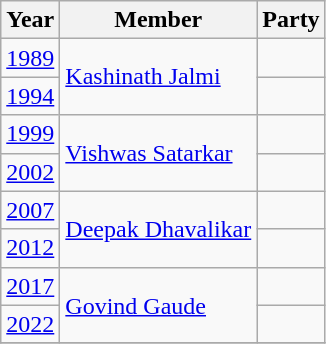<table class="wikitable sortable">
<tr>
<th>Year</th>
<th>Member</th>
<th colspan="2">Party</th>
</tr>
<tr>
<td><a href='#'>1989</a></td>
<td rowspan="2"><a href='#'>Kashinath Jalmi</a></td>
<td></td>
</tr>
<tr>
<td><a href='#'>1994</a></td>
</tr>
<tr>
<td><a href='#'>1999</a></td>
<td rowspan="2"><a href='#'>Vishwas Satarkar</a></td>
<td></td>
</tr>
<tr>
<td><a href='#'>2002</a></td>
</tr>
<tr>
<td><a href='#'>2007</a></td>
<td rowspan="2"><a href='#'>Deepak Dhavalikar</a></td>
<td></td>
</tr>
<tr>
<td><a href='#'>2012</a></td>
</tr>
<tr>
<td><a href='#'>2017</a></td>
<td rowspan="2"><a href='#'>Govind Gaude</a></td>
<td></td>
</tr>
<tr>
<td><a href='#'>2022</a></td>
<td></td>
</tr>
<tr>
</tr>
</table>
